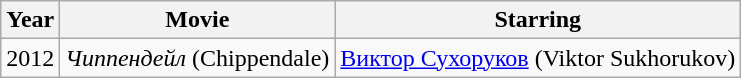<table class="wikitable">
<tr>
<th>Year</th>
<th>Movie</th>
<th>Starring</th>
</tr>
<tr>
<td>2012</td>
<td><em>Чиппендейл</em> (Chippendale)</td>
<td><a href='#'>Виктор Сухоруков</a> (Viktor Sukhorukov)</td>
</tr>
</table>
